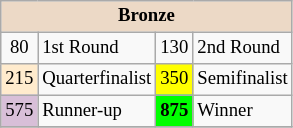<table class="wikitable" style="font-size:78%;">
<tr>
<th colspan=4 style="background:#ecd9c6;">Bronze</th>
</tr>
<tr>
<td align="center">80</td>
<td>1st Round</td>
<td align="center">130</td>
<td>2nd Round</td>
</tr>
<tr>
<td align="center" style="background:#ffebcd;">215</td>
<td>Quarterfinalist</td>
<td align="center" style="background:#ffff00;">350</td>
<td>Semifinalist</td>
</tr>
<tr>
<td align="center" style="background:#D8BFD8;">575</td>
<td>Runner-up</td>
<td align="center" style="background:#00ff00;font-weight:bold;">875</td>
<td>Winner</td>
</tr>
<tr>
</tr>
</table>
